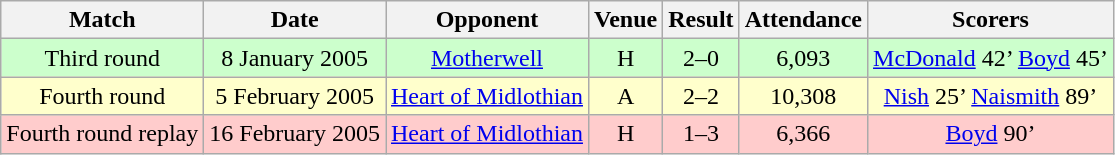<table class="wikitable" style="font-size:100%; text-align:center">
<tr>
<th>Match</th>
<th>Date</th>
<th>Opponent</th>
<th>Venue</th>
<th>Result</th>
<th>Attendance</th>
<th>Scorers</th>
</tr>
<tr style="background: #CCFFCC;">
<td>Third round</td>
<td>8 January 2005</td>
<td><a href='#'>Motherwell</a></td>
<td>H</td>
<td>2–0</td>
<td>6,093</td>
<td><a href='#'>McDonald</a> 42’ <a href='#'>Boyd</a> 45’</td>
</tr>
<tr style="background: #FFFFCC;">
<td>Fourth round</td>
<td>5 February 2005</td>
<td><a href='#'>Heart of Midlothian</a></td>
<td>A</td>
<td>2–2</td>
<td>10,308</td>
<td><a href='#'>Nish</a> 25’ <a href='#'>Naismith</a> 89’</td>
</tr>
<tr style="background: #FFCCCC;">
<td>Fourth round replay</td>
<td>16 February 2005</td>
<td><a href='#'>Heart of Midlothian</a></td>
<td>H</td>
<td>1–3</td>
<td>6,366</td>
<td><a href='#'>Boyd</a> 90’</td>
</tr>
</table>
